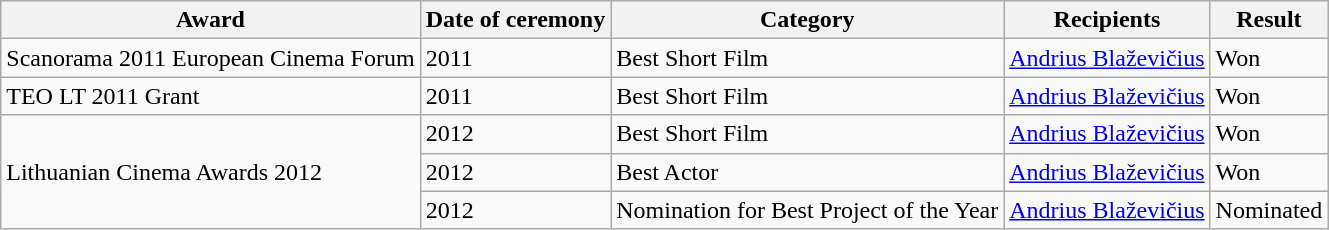<table class="wikitable sortable">
<tr>
<th>Award</th>
<th>Date of ceremony</th>
<th>Category</th>
<th>Recipients</th>
<th>Result</th>
</tr>
<tr>
<td>Scanorama 2011 European Cinema Forum</td>
<td>2011</td>
<td>Best Short Film</td>
<td><a href='#'>Andrius Blaževičius</a></td>
<td>Won</td>
</tr>
<tr>
<td>TEO LT 2011 Grant</td>
<td>2011</td>
<td>Best Short Film</td>
<td><a href='#'>Andrius Blaževičius</a></td>
<td>Won</td>
</tr>
<tr>
<td rowspan="3">Lithuanian Cinema Awards 2012</td>
<td>2012</td>
<td>Best Short Film</td>
<td><a href='#'>Andrius Blaževičius</a></td>
<td>Won</td>
</tr>
<tr>
<td>2012</td>
<td>Best Actor</td>
<td><a href='#'>Andrius Blaževičius</a></td>
<td>Won</td>
</tr>
<tr>
<td>2012</td>
<td>Nomination for Best Project of the Year</td>
<td><a href='#'>Andrius Blaževičius</a></td>
<td>Nominated</td>
</tr>
</table>
